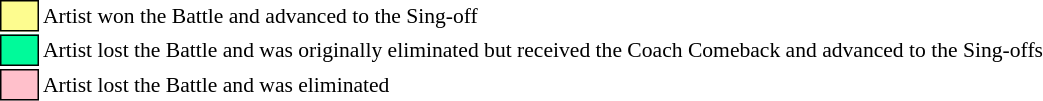<table class="toccolours" style="font-size: 90%; white-space: nowrap;">
<tr>
<td style="background:#fdfc8f; border:1px solid black;">      </td>
<td>Artist won the Battle and advanced to the Sing-off</td>
</tr>
<tr>
<td style="background:#00fa9a; border:1px solid black;">     </td>
<td>Artist lost the Battle and was originally eliminated but received the Coach Comeback and advanced to the Sing-offs</td>
</tr>
<tr>
<td style="background:pink; border:1px solid black;">      </td>
<td>Artist lost the Battle and was eliminated</td>
</tr>
</table>
